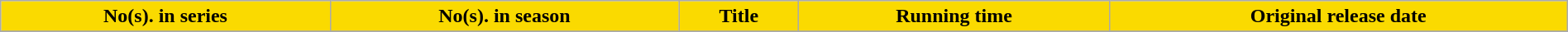<table class="wikitable plainrowheaders" width="100%" style="margin-right: 0;">
<tr>
<th style="background-color: #fada00; color: #000000;">No(s). in series</th>
<th style="background-color: #fada00; color: #000000;">No(s). in season</th>
<th style="background-color: #fada00; color: #000000;">Title</th>
<th style="background-color: #fada00; color: #000000;">Running time</th>
<th style="background-color: #fada00; color: #000000;">Original release date</th>
</tr>
<tr>
</tr>
</table>
